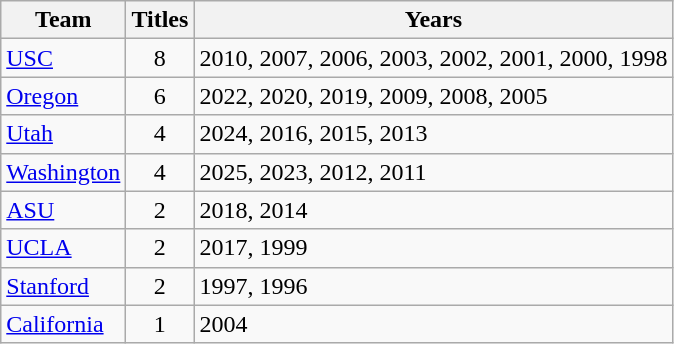<table class="wikitable sortable">
<tr>
<th>Team</th>
<th>Titles</th>
<th>Years</th>
</tr>
<tr>
<td><a href='#'>USC</a></td>
<td align=center>8</td>
<td>2010, 2007, 2006, 2003, 2002, 2001, 2000, 1998</td>
</tr>
<tr>
<td><a href='#'>Oregon</a></td>
<td align=center>6</td>
<td>2022, 2020, 2019, 2009, 2008, 2005</td>
</tr>
<tr>
<td><a href='#'>Utah</a></td>
<td align="center">4</td>
<td>2024, 2016, 2015, 2013</td>
</tr>
<tr>
<td><a href='#'>Washington</a></td>
<td align=center>4</td>
<td>2025, 2023, 2012, 2011</td>
</tr>
<tr>
<td><a href='#'>ASU</a></td>
<td align=center>2</td>
<td>2018, 2014</td>
</tr>
<tr>
<td><a href='#'>UCLA</a></td>
<td align=center>2</td>
<td>2017, 1999</td>
</tr>
<tr>
<td><a href='#'>Stanford</a></td>
<td align=center>2</td>
<td>1997, 1996</td>
</tr>
<tr>
<td><a href='#'>California</a></td>
<td align=center>1</td>
<td>2004</td>
</tr>
</table>
